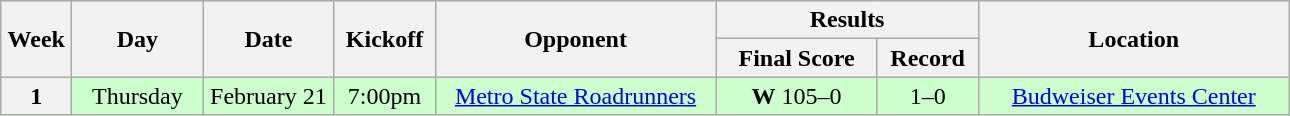<table class="wikitable">
<tr>
<th rowspan="2" width="40">Week</th>
<th rowspan="2" width="80">Day</th>
<th rowspan="2" width="80">Date</th>
<th rowspan="2" width="60">Kickoff</th>
<th rowspan="2" width="180">Opponent</th>
<th colspan="2" width="160">Results</th>
<th rowspan="2" width="200">Location</th>
</tr>
<tr>
<th width="100">Final Score</th>
<th width="60">Record</th>
</tr>
<tr align="center" bgcolor="#CCFFCC">
<th>1</th>
<td>Thursday</td>
<td>February 21</td>
<td>7:00pm</td>
<td><a href='#'>Metro State Roadrunners</a></td>
<td><strong>W</strong> 105–0</td>
<td>1–0</td>
<td><a href='#'>Budweiser Events Center</a></td>
</tr>
</table>
